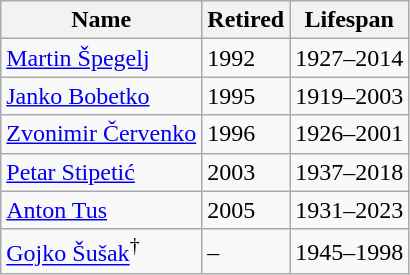<table class="wikitable">
<tr>
<th>Name</th>
<th>Retired</th>
<th>Lifespan</th>
</tr>
<tr>
<td><a href='#'>Martin Špegelj</a></td>
<td>1992</td>
<td>1927–2014</td>
</tr>
<tr>
<td><a href='#'>Janko Bobetko</a></td>
<td>1995</td>
<td>1919–2003</td>
</tr>
<tr>
<td><a href='#'>Zvonimir Červenko</a></td>
<td>1996</td>
<td>1926–2001</td>
</tr>
<tr>
<td><a href='#'>Petar Stipetić</a></td>
<td>2003</td>
<td>1937–2018</td>
</tr>
<tr>
<td><a href='#'>Anton Tus</a></td>
<td>2005</td>
<td>1931–2023</td>
</tr>
<tr>
<td><a href='#'>Gojko Šušak</a><sup>†</sup></td>
<td>–</td>
<td>1945–1998</td>
</tr>
</table>
